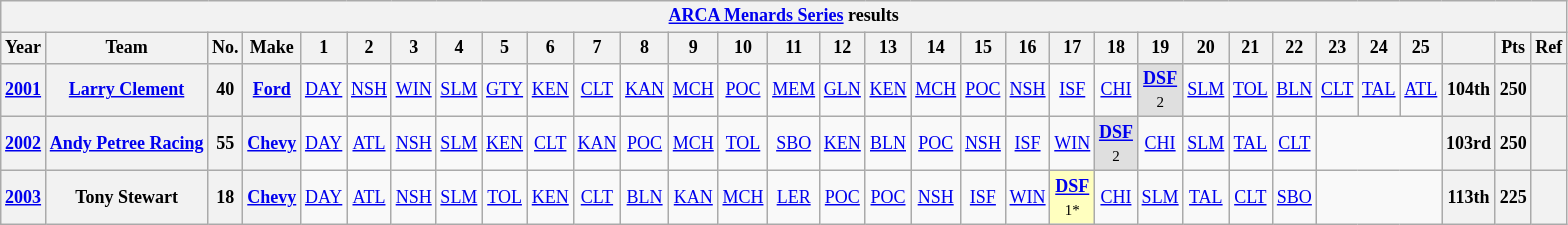<table class="wikitable " style="text-align:center; font-size:75%">
<tr>
<th colspan=45><a href='#'>ARCA Menards Series</a> results</th>
</tr>
<tr>
<th>Year</th>
<th>Team</th>
<th>No.</th>
<th>Make</th>
<th>1</th>
<th>2</th>
<th>3</th>
<th>4</th>
<th>5</th>
<th>6</th>
<th>7</th>
<th>8</th>
<th>9</th>
<th>10</th>
<th>11</th>
<th>12</th>
<th>13</th>
<th>14</th>
<th>15</th>
<th>16</th>
<th>17</th>
<th>18</th>
<th>19</th>
<th>20</th>
<th>21</th>
<th>22</th>
<th>23</th>
<th>24</th>
<th>25</th>
<th></th>
<th>Pts</th>
<th>Ref</th>
</tr>
<tr>
<th><a href='#'>2001</a></th>
<th><a href='#'>Larry Clement</a></th>
<th>40</th>
<th><a href='#'>Ford</a></th>
<td><a href='#'>DAY</a></td>
<td><a href='#'>NSH</a></td>
<td><a href='#'>WIN</a></td>
<td><a href='#'>SLM</a></td>
<td><a href='#'>GTY</a></td>
<td><a href='#'>KEN</a></td>
<td><a href='#'>CLT</a></td>
<td><a href='#'>KAN</a></td>
<td><a href='#'>MCH</a></td>
<td><a href='#'>POC</a></td>
<td><a href='#'>MEM</a></td>
<td><a href='#'>GLN</a></td>
<td><a href='#'>KEN</a></td>
<td><a href='#'>MCH</a></td>
<td><a href='#'>POC</a></td>
<td><a href='#'>NSH</a></td>
<td><a href='#'>ISF</a></td>
<td><a href='#'>CHI</a></td>
<td style="background:#DFDFDF;"><strong><a href='#'>DSF</a></strong><br><small>2</small></td>
<td><a href='#'>SLM</a></td>
<td><a href='#'>TOL</a></td>
<td><a href='#'>BLN</a></td>
<td><a href='#'>CLT</a></td>
<td><a href='#'>TAL</a></td>
<td><a href='#'>ATL</a></td>
<th>104th</th>
<th>250</th>
<th></th>
</tr>
<tr>
<th><a href='#'>2002</a></th>
<th nowrap><a href='#'>Andy Petree Racing</a></th>
<th>55</th>
<th><a href='#'>Chevy</a></th>
<td><a href='#'>DAY</a></td>
<td><a href='#'>ATL</a></td>
<td><a href='#'>NSH</a></td>
<td><a href='#'>SLM</a></td>
<td><a href='#'>KEN</a></td>
<td><a href='#'>CLT</a></td>
<td><a href='#'>KAN</a></td>
<td><a href='#'>POC</a></td>
<td><a href='#'>MCH</a></td>
<td><a href='#'>TOL</a></td>
<td><a href='#'>SBO</a></td>
<td><a href='#'>KEN</a></td>
<td><a href='#'>BLN</a></td>
<td><a href='#'>POC</a></td>
<td><a href='#'>NSH</a></td>
<td><a href='#'>ISF</a></td>
<td><a href='#'>WIN</a></td>
<td style="background:#DFDFDF;"><strong><a href='#'>DSF</a></strong><br><small>2</small></td>
<td><a href='#'>CHI</a></td>
<td><a href='#'>SLM</a></td>
<td><a href='#'>TAL</a></td>
<td><a href='#'>CLT</a></td>
<td colspan=3></td>
<th>103rd</th>
<th>250</th>
<th></th>
</tr>
<tr>
<th><a href='#'>2003</a></th>
<th>Tony Stewart</th>
<th>18</th>
<th><a href='#'>Chevy</a></th>
<td><a href='#'>DAY</a></td>
<td><a href='#'>ATL</a></td>
<td><a href='#'>NSH</a></td>
<td><a href='#'>SLM</a></td>
<td><a href='#'>TOL</a></td>
<td><a href='#'>KEN</a></td>
<td><a href='#'>CLT</a></td>
<td><a href='#'>BLN</a></td>
<td><a href='#'>KAN</a></td>
<td><a href='#'>MCH</a></td>
<td><a href='#'>LER</a></td>
<td><a href='#'>POC</a></td>
<td><a href='#'>POC</a></td>
<td><a href='#'>NSH</a></td>
<td><a href='#'>ISF</a></td>
<td><a href='#'>WIN</a></td>
<td style="background:#FFFFBF;"><strong><a href='#'>DSF</a></strong><br><small>1*</small></td>
<td><a href='#'>CHI</a></td>
<td><a href='#'>SLM</a></td>
<td><a href='#'>TAL</a></td>
<td><a href='#'>CLT</a></td>
<td><a href='#'>SBO</a></td>
<td colspan=3></td>
<th>113th</th>
<th>225</th>
<th></th>
</tr>
</table>
